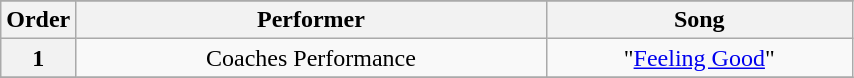<table class="wikitable" style="text-align:center; width:45%;">
<tr>
</tr>
<tr>
<th style="width:01%;">Order</th>
<th style="width:60%;">Performer</th>
<th style="width:39%;">Song</th>
</tr>
<tr>
<th>1</th>
<td>Coaches Performance</td>
<td>"<a href='#'>Feeling Good</a>"</td>
</tr>
<tr>
</tr>
</table>
